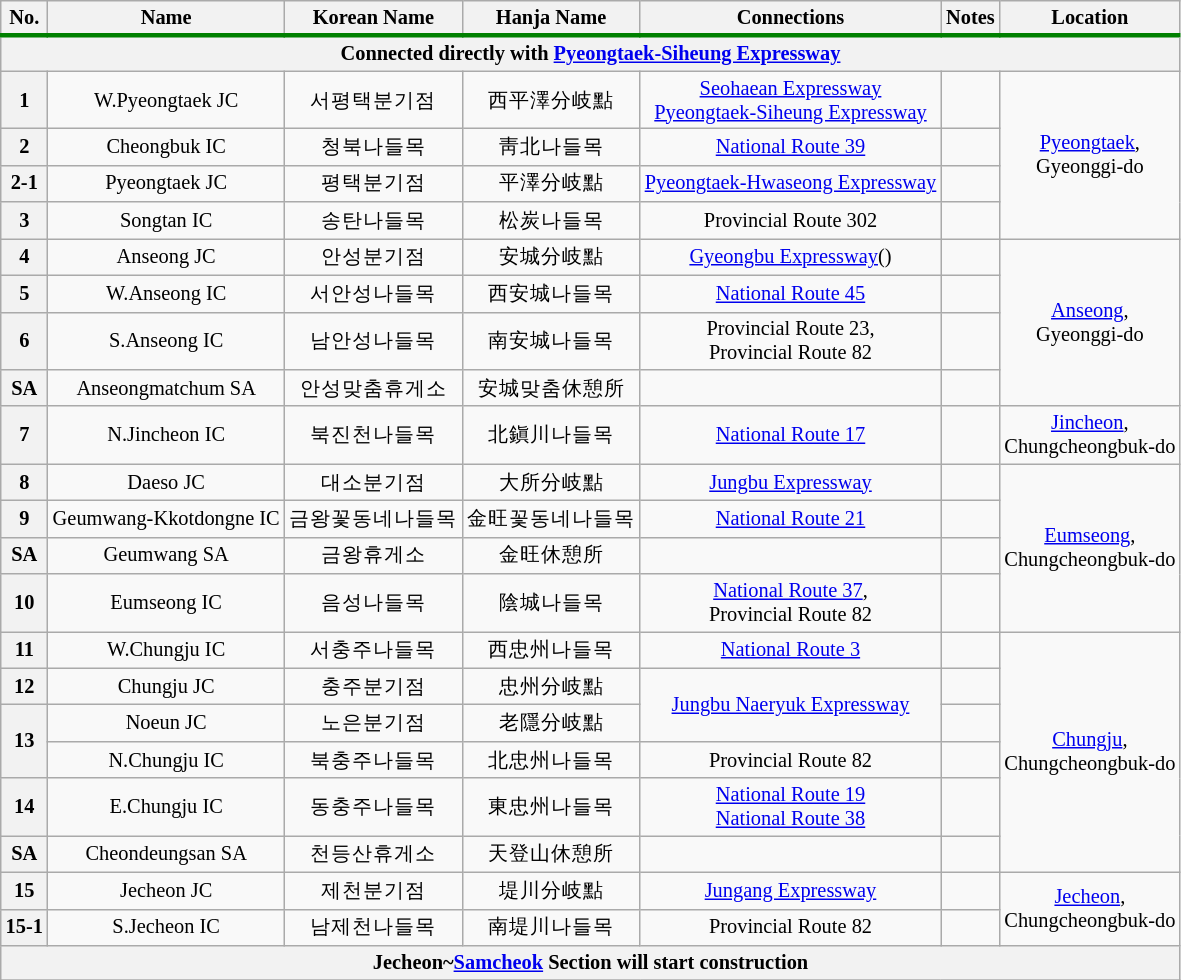<table class="wikitable" style="font-size: 85%; text-align: center;">
<tr style="border-bottom:solid 0.25em green;">
<th>No.</th>
<th>Name</th>
<th>Korean Name</th>
<th>Hanja Name</th>
<th>Connections</th>
<th>Notes</th>
<th>Location</th>
</tr>
<tr>
<th colspan="7">Connected directly with  <a href='#'>Pyeongtaek-Siheung Expressway</a></th>
</tr>
<tr>
<th>1</th>
<td>W.Pyeongtaek JC</td>
<td>서평택분기점</td>
<td>西平澤分岐點</td>
<td> <a href='#'>Seohaean Expressway</a><br> <a href='#'>Pyeongtaek-Siheung Expressway</a></td>
<td></td>
<td rowspan="4"><a href='#'>Pyeongtaek</a>,<br>Gyeonggi-do</td>
</tr>
<tr>
<th>2</th>
<td>Cheongbuk IC</td>
<td>청북나들목</td>
<td>靑北나들목</td>
<td> <a href='#'>National Route 39</a></td>
<td></td>
</tr>
<tr>
<th>2-1</th>
<td>Pyeongtaek JC</td>
<td>평택분기점</td>
<td>平澤分岐點</td>
<td> <a href='#'>Pyeongtaek-Hwaseong Expressway</a></td>
<td></td>
</tr>
<tr>
<th>3</th>
<td>Songtan IC</td>
<td>송탄나들목</td>
<td>松炭나들목</td>
<td>Provincial Route 302</td>
<td></td>
</tr>
<tr>
<th>4</th>
<td>Anseong JC</td>
<td>안성분기점</td>
<td>安城分岐點</td>
<td> <a href='#'>Gyeongbu Expressway</a>()</td>
<td></td>
<td rowspan="4"><a href='#'>Anseong</a>,<br>Gyeonggi-do</td>
</tr>
<tr>
<th>5</th>
<td>W.Anseong IC</td>
<td>서안성나들목</td>
<td>西安城나들목</td>
<td> <a href='#'>National Route 45</a></td>
<td></td>
</tr>
<tr>
<th>6</th>
<td>S.Anseong IC</td>
<td>남안성나들목</td>
<td>南安城나들목</td>
<td>Provincial Route 23,<br>Provincial Route 82</td>
<td></td>
</tr>
<tr>
<th>SA</th>
<td>Anseongmatchum SA</td>
<td>안성맞춤휴게소</td>
<td>安城맞춤休憩所</td>
<td></td>
<td></td>
</tr>
<tr>
<th>7</th>
<td>N.Jincheon IC</td>
<td>북진천나들목</td>
<td>北鎭川나들목</td>
<td> <a href='#'>National Route 17</a></td>
<td></td>
<td><a href='#'>Jincheon</a>,<br>Chungcheongbuk-do</td>
</tr>
<tr>
<th>8</th>
<td>Daeso JC</td>
<td>대소분기점</td>
<td>大所分岐點</td>
<td> <a href='#'>Jungbu Expressway</a></td>
<td></td>
<td rowspan="4"><a href='#'>Eumseong</a>,<br>Chungcheongbuk-do</td>
</tr>
<tr>
<th>9</th>
<td>Geumwang-Kkotdongne IC</td>
<td>금왕꽃동네나들목</td>
<td>金旺꽃동네나들목</td>
<td> <a href='#'>National Route 21</a></td>
<td></td>
</tr>
<tr>
<th>SA</th>
<td>Geumwang SA</td>
<td>금왕휴게소</td>
<td>金旺休憩所</td>
<td></td>
<td></td>
</tr>
<tr>
<th>10</th>
<td>Eumseong IC</td>
<td>음성나들목</td>
<td>陰城나들목</td>
<td> <a href='#'>National Route 37</a>,<br>Provincial Route 82</td>
<td></td>
</tr>
<tr>
<th>11</th>
<td>W.Chungju IC</td>
<td>서충주나들목</td>
<td>西忠州나들목</td>
<td> <a href='#'>National Route 3</a></td>
<td></td>
<td rowspan="6"><a href='#'>Chungju</a>,<br>Chungcheongbuk-do</td>
</tr>
<tr>
<th>12</th>
<td>Chungju JC</td>
<td>충주분기점</td>
<td>忠州分岐點</td>
<td rowspan="2"> <a href='#'>Jungbu Naeryuk Expressway</a></td>
<td></td>
</tr>
<tr>
<th rowspan="2">13</th>
<td>Noeun JC</td>
<td>노은분기점</td>
<td>老隱分岐點</td>
<td></td>
</tr>
<tr>
<td>N.Chungju IC</td>
<td>북충주나들목</td>
<td>北忠州나들목</td>
<td>Provincial Route 82</td>
<td></td>
</tr>
<tr>
<th>14</th>
<td>E.Chungju IC</td>
<td>동충주나들목</td>
<td>東忠州나들목</td>
<td> <a href='#'>National Route 19</a><br> <a href='#'>National Route 38</a></td>
<td></td>
</tr>
<tr>
<th>SA</th>
<td>Cheondeungsan SA</td>
<td>천등산휴게소</td>
<td>天登山休憩所</td>
<td></td>
<td></td>
</tr>
<tr>
<th>15</th>
<td>Jecheon JC</td>
<td>제천분기점</td>
<td>堤川分岐點</td>
<td> <a href='#'>Jungang Expressway</a></td>
<td></td>
<td rowspan="2"><a href='#'>Jecheon</a>,<br>Chungcheongbuk-do</td>
</tr>
<tr>
<th>15-1</th>
<td>S.Jecheon IC</td>
<td>남제천나들목</td>
<td>南堤川나들목</td>
<td>Provincial Route 82</td>
<td></td>
</tr>
<tr>
<th colspan="7">Jecheon~<a href='#'>Samcheok</a> Section will start construction</th>
</tr>
<tr>
</tr>
</table>
